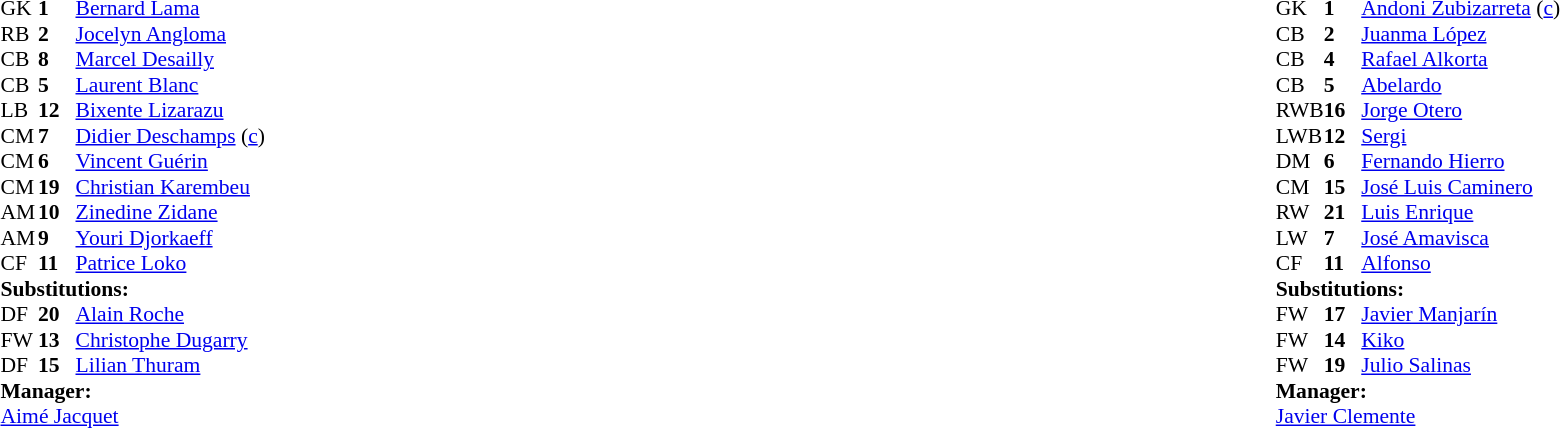<table style="width:100%;">
<tr>
<td style="vertical-align:top; width:40%;"><br><table style="font-size:90%" cellspacing="0" cellpadding="0">
<tr>
<th width="25"></th>
<th width="25"></th>
</tr>
<tr>
<td>GK</td>
<td><strong>1</strong></td>
<td><a href='#'>Bernard Lama</a></td>
</tr>
<tr>
<td>RB</td>
<td><strong>2</strong></td>
<td><a href='#'>Jocelyn Angloma</a></td>
<td></td>
<td></td>
</tr>
<tr>
<td>CB</td>
<td><strong>8</strong></td>
<td><a href='#'>Marcel Desailly</a></td>
</tr>
<tr>
<td>CB</td>
<td><strong>5</strong></td>
<td><a href='#'>Laurent Blanc</a></td>
<td></td>
</tr>
<tr>
<td>LB</td>
<td><strong>12</strong></td>
<td><a href='#'>Bixente Lizarazu</a></td>
</tr>
<tr>
<td>CM</td>
<td><strong>7</strong></td>
<td><a href='#'>Didier Deschamps</a> (<a href='#'>c</a>)</td>
</tr>
<tr>
<td>CM</td>
<td><strong>6</strong></td>
<td><a href='#'>Vincent Guérin</a></td>
<td></td>
<td></td>
</tr>
<tr>
<td>CM</td>
<td><strong>19</strong></td>
<td><a href='#'>Christian Karembeu</a></td>
<td></td>
</tr>
<tr>
<td>AM</td>
<td><strong>10</strong></td>
<td><a href='#'>Zinedine Zidane</a></td>
</tr>
<tr>
<td>AM</td>
<td><strong>9</strong></td>
<td><a href='#'>Youri Djorkaeff</a></td>
<td></td>
</tr>
<tr>
<td>CF</td>
<td><strong>11</strong></td>
<td><a href='#'>Patrice Loko</a></td>
<td></td>
<td></td>
</tr>
<tr>
<td colspan=3><strong>Substitutions:</strong></td>
</tr>
<tr>
<td>DF</td>
<td><strong>20</strong></td>
<td><a href='#'>Alain Roche</a></td>
<td></td>
<td></td>
</tr>
<tr>
<td>FW</td>
<td><strong>13</strong></td>
<td><a href='#'>Christophe Dugarry</a></td>
<td></td>
<td></td>
</tr>
<tr>
<td>DF</td>
<td><strong>15</strong></td>
<td><a href='#'>Lilian Thuram</a></td>
<td></td>
<td></td>
</tr>
<tr>
<td colspan=3><strong>Manager:</strong></td>
</tr>
<tr>
<td colspan=3><a href='#'>Aimé Jacquet</a></td>
</tr>
</table>
</td>
<td valign="top"></td>
<td style="vertical-align:top; width:50%;"><br><table style="font-size:90%; margin:auto;" cellspacing="0" cellpadding="0">
<tr>
<th width=25></th>
<th width=25></th>
</tr>
<tr>
<td>GK</td>
<td><strong>1</strong></td>
<td><a href='#'>Andoni Zubizarreta</a> (<a href='#'>c</a>)</td>
</tr>
<tr>
<td>CB</td>
<td><strong>2</strong></td>
<td><a href='#'>Juanma López</a></td>
</tr>
<tr>
<td>CB</td>
<td><strong>4</strong></td>
<td><a href='#'>Rafael Alkorta</a></td>
</tr>
<tr>
<td>CB</td>
<td><strong>5</strong></td>
<td><a href='#'>Abelardo</a></td>
</tr>
<tr>
<td>RWB</td>
<td><strong>16</strong></td>
<td><a href='#'>Jorge Otero</a></td>
<td></td>
<td></td>
</tr>
<tr>
<td>LWB</td>
<td><strong>12</strong></td>
<td><a href='#'>Sergi</a></td>
</tr>
<tr>
<td>DM</td>
<td><strong>6</strong></td>
<td><a href='#'>Fernando Hierro</a></td>
</tr>
<tr>
<td>CM</td>
<td><strong>15</strong></td>
<td><a href='#'>José Luis Caminero</a></td>
</tr>
<tr>
<td>RW</td>
<td><strong>21</strong></td>
<td><a href='#'>Luis Enrique</a></td>
<td></td>
<td></td>
</tr>
<tr>
<td>LW</td>
<td><strong>7</strong></td>
<td><a href='#'>José Amavisca</a></td>
<td></td>
</tr>
<tr>
<td>CF</td>
<td><strong>11</strong></td>
<td><a href='#'>Alfonso</a></td>
<td></td>
<td></td>
</tr>
<tr>
<td colspan=3><strong>Substitutions:</strong></td>
</tr>
<tr>
<td>FW</td>
<td><strong>17</strong></td>
<td><a href='#'>Javier Manjarín</a></td>
<td></td>
<td></td>
</tr>
<tr>
<td>FW</td>
<td><strong>14</strong></td>
<td><a href='#'>Kiko</a></td>
<td></td>
<td></td>
</tr>
<tr>
<td>FW</td>
<td><strong>19</strong></td>
<td><a href='#'>Julio Salinas</a></td>
<td></td>
<td></td>
</tr>
<tr>
<td colspan=3><strong>Manager:</strong></td>
</tr>
<tr>
<td colspan=3><a href='#'>Javier Clemente</a></td>
</tr>
</table>
</td>
</tr>
</table>
